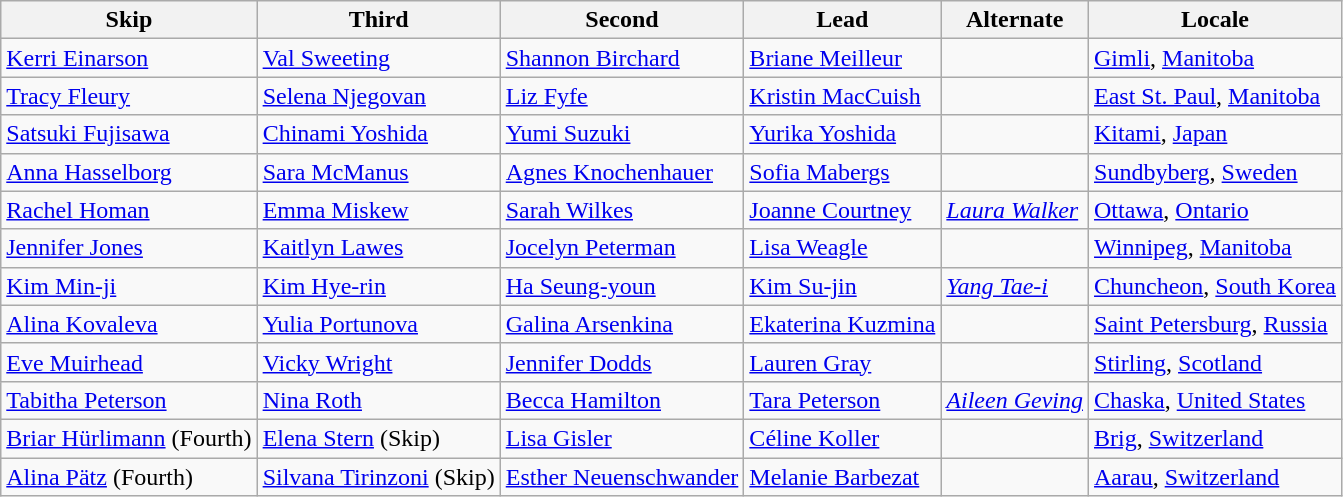<table class=wikitable>
<tr>
<th>Skip</th>
<th>Third</th>
<th>Second</th>
<th>Lead</th>
<th>Alternate</th>
<th>Locale</th>
</tr>
<tr>
<td><a href='#'>Kerri Einarson</a></td>
<td><a href='#'>Val Sweeting</a></td>
<td><a href='#'>Shannon Birchard</a></td>
<td><a href='#'>Briane Meilleur</a></td>
<td></td>
<td> <a href='#'>Gimli</a>, <a href='#'>Manitoba</a></td>
</tr>
<tr>
<td><a href='#'>Tracy Fleury</a></td>
<td><a href='#'>Selena Njegovan</a></td>
<td><a href='#'>Liz Fyfe</a></td>
<td><a href='#'>Kristin MacCuish</a></td>
<td></td>
<td> <a href='#'>East St. Paul</a>, <a href='#'>Manitoba</a></td>
</tr>
<tr>
<td><a href='#'>Satsuki Fujisawa</a></td>
<td><a href='#'>Chinami Yoshida</a></td>
<td><a href='#'>Yumi Suzuki</a></td>
<td><a href='#'>Yurika Yoshida</a></td>
<td></td>
<td> <a href='#'>Kitami</a>, <a href='#'>Japan</a></td>
</tr>
<tr>
<td><a href='#'>Anna Hasselborg</a></td>
<td><a href='#'>Sara McManus</a></td>
<td><a href='#'>Agnes Knochenhauer</a></td>
<td><a href='#'>Sofia Mabergs</a></td>
<td></td>
<td> <a href='#'>Sundbyberg</a>, <a href='#'>Sweden</a></td>
</tr>
<tr>
<td><a href='#'>Rachel Homan</a></td>
<td><a href='#'>Emma Miskew</a></td>
<td><a href='#'>Sarah Wilkes</a></td>
<td><a href='#'>Joanne Courtney</a></td>
<td><em><a href='#'>Laura Walker</a></em></td>
<td> <a href='#'>Ottawa</a>, <a href='#'>Ontario</a></td>
</tr>
<tr>
<td><a href='#'>Jennifer Jones</a></td>
<td><a href='#'>Kaitlyn Lawes</a></td>
<td><a href='#'>Jocelyn Peterman</a></td>
<td><a href='#'>Lisa Weagle</a></td>
<td></td>
<td> <a href='#'>Winnipeg</a>, <a href='#'>Manitoba</a></td>
</tr>
<tr>
<td><a href='#'>Kim Min-ji</a></td>
<td><a href='#'>Kim Hye-rin</a></td>
<td><a href='#'>Ha Seung-youn</a></td>
<td><a href='#'>Kim Su-jin</a></td>
<td><em><a href='#'>Yang Tae-i</a></em></td>
<td> <a href='#'>Chuncheon</a>, <a href='#'>South Korea</a></td>
</tr>
<tr>
<td><a href='#'>Alina Kovaleva</a></td>
<td><a href='#'>Yulia Portunova</a></td>
<td><a href='#'>Galina Arsenkina</a></td>
<td><a href='#'>Ekaterina Kuzmina</a></td>
<td></td>
<td> <a href='#'>Saint Petersburg</a>, <a href='#'>Russia</a></td>
</tr>
<tr>
<td><a href='#'>Eve Muirhead</a></td>
<td><a href='#'>Vicky Wright</a></td>
<td><a href='#'>Jennifer Dodds</a></td>
<td><a href='#'>Lauren Gray</a></td>
<td></td>
<td> <a href='#'>Stirling</a>, <a href='#'>Scotland</a></td>
</tr>
<tr>
<td><a href='#'>Tabitha Peterson</a></td>
<td><a href='#'>Nina Roth</a></td>
<td><a href='#'>Becca Hamilton</a></td>
<td><a href='#'>Tara Peterson</a></td>
<td><em><a href='#'>Aileen Geving</a></em></td>
<td> <a href='#'>Chaska</a>, <a href='#'>United States</a></td>
</tr>
<tr>
<td><a href='#'>Briar Hürlimann</a> (Fourth)</td>
<td><a href='#'>Elena Stern</a> (Skip)</td>
<td><a href='#'>Lisa Gisler</a></td>
<td><a href='#'>Céline Koller</a></td>
<td></td>
<td> <a href='#'>Brig</a>, <a href='#'>Switzerland</a></td>
</tr>
<tr>
<td><a href='#'>Alina Pätz</a> (Fourth)</td>
<td><a href='#'>Silvana Tirinzoni</a> (Skip)</td>
<td><a href='#'>Esther Neuenschwander</a></td>
<td><a href='#'>Melanie Barbezat</a></td>
<td></td>
<td> <a href='#'>Aarau</a>, <a href='#'>Switzerland</a></td>
</tr>
</table>
